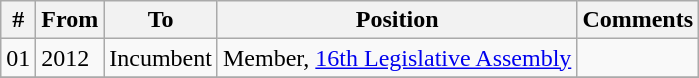<table class="wikitable sortable">
<tr>
<th>#</th>
<th>From</th>
<th>To</th>
<th>Position</th>
<th>Comments</th>
</tr>
<tr>
<td>01</td>
<td>2012</td>
<td>Incumbent</td>
<td>Member, <a href='#'>16th Legislative Assembly</a></td>
<td></td>
</tr>
<tr>
</tr>
</table>
